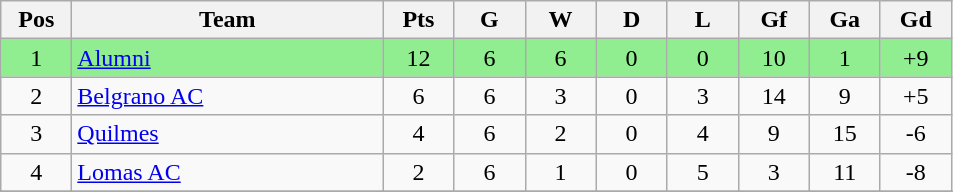<table class="wikitable" style="text-align:center">
<tr>
<th width=40px>Pos</th>
<th width=200px>Team</th>
<th width=40px>Pts</th>
<th width=40px>G</th>
<th width=40px>W</th>
<th width=40px>D</th>
<th width=40px>L</th>
<th width=40px>Gf</th>
<th width=40px>Ga</th>
<th width=40px>Gd</th>
</tr>
<tr bgcolor="lightgreen">
<td>1</td>
<td align=left><a href='#'>Alumni</a></td>
<td>12</td>
<td>6</td>
<td>6</td>
<td>0</td>
<td>0</td>
<td>10</td>
<td>1</td>
<td>+9</td>
</tr>
<tr>
<td>2</td>
<td align=left><a href='#'>Belgrano AC</a></td>
<td>6</td>
<td>6</td>
<td>3</td>
<td>0</td>
<td>3</td>
<td>14</td>
<td>9</td>
<td>+5</td>
</tr>
<tr>
<td>3</td>
<td align=left><a href='#'>Quilmes</a></td>
<td>4</td>
<td>6</td>
<td>2</td>
<td>0</td>
<td>4</td>
<td>9</td>
<td>15</td>
<td>-6</td>
</tr>
<tr>
<td>4</td>
<td align=left><a href='#'>Lomas AC</a></td>
<td>2</td>
<td>6</td>
<td>1</td>
<td>0</td>
<td>5</td>
<td>3</td>
<td>11</td>
<td>-8</td>
</tr>
<tr>
</tr>
</table>
